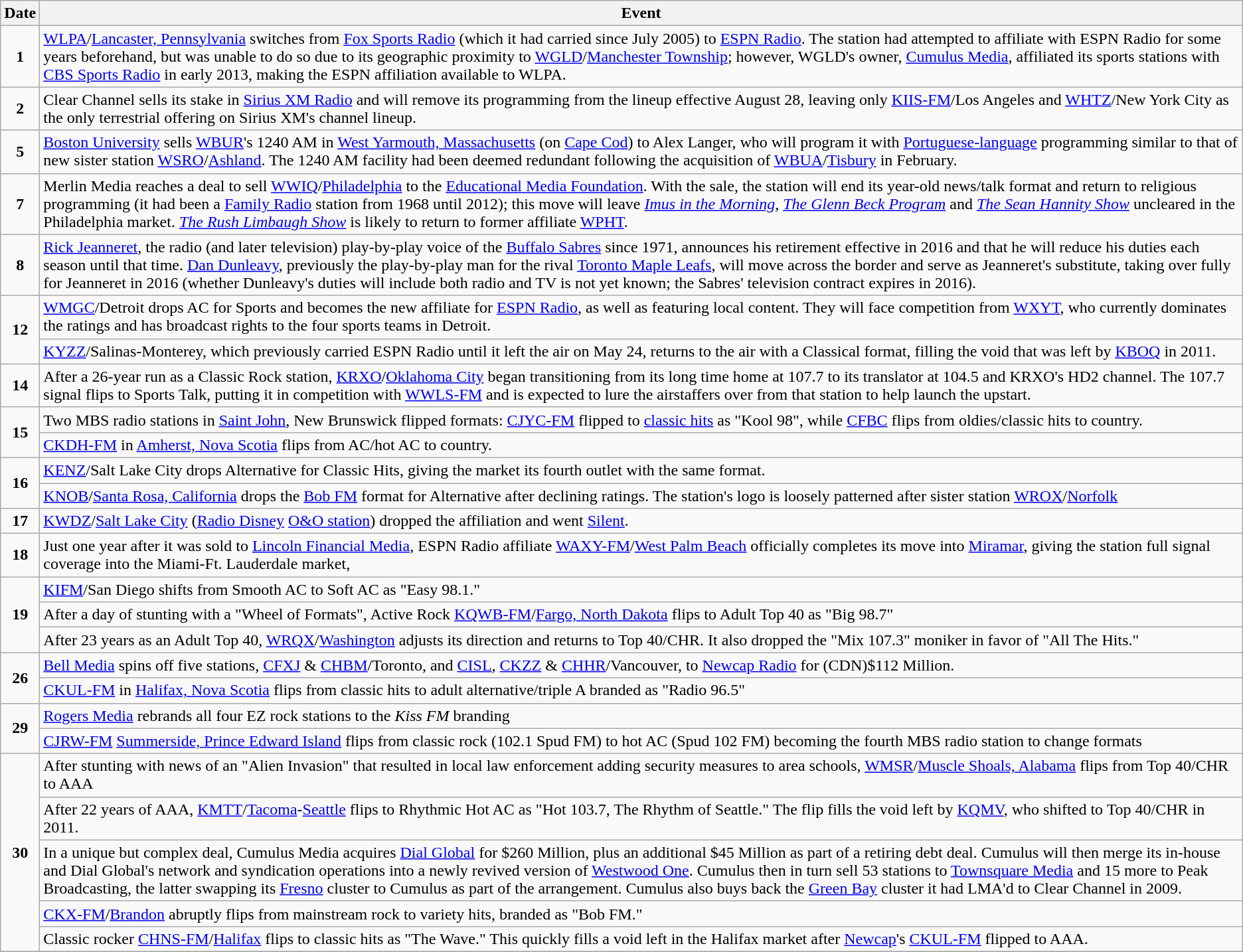<table class="wikitable">
<tr>
<th>Date</th>
<th>Event</th>
</tr>
<tr>
<td style="text-align:center;"><strong>1</strong></td>
<td><a href='#'>WLPA</a>/<a href='#'>Lancaster, Pennsylvania</a> switches from <a href='#'>Fox Sports Radio</a> (which it had carried since July 2005) to <a href='#'>ESPN Radio</a>. The station had attempted to affiliate with ESPN Radio for some years beforehand, but was unable to do so due to its geographic proximity to <a href='#'>WGLD</a>/<a href='#'>Manchester Township</a>; however, WGLD's owner, <a href='#'>Cumulus Media</a>, affiliated its sports stations with <a href='#'>CBS Sports Radio</a> in early 2013, making the ESPN affiliation available to WLPA.</td>
</tr>
<tr>
<td style="text-align:center;"><strong>2</strong></td>
<td>Clear Channel sells its stake in <a href='#'>Sirius XM Radio</a> and will remove its programming from the lineup effective August 28, leaving only <a href='#'>KIIS-FM</a>/Los Angeles and <a href='#'>WHTZ</a>/New York City as the only terrestrial offering on Sirius XM's channel lineup.</td>
</tr>
<tr>
<td style="text-align:center;"><strong>5</strong></td>
<td><a href='#'>Boston University</a> sells <a href='#'>WBUR</a>'s 1240 AM in <a href='#'>West Yarmouth, Massachusetts</a> (on <a href='#'>Cape Cod</a>) to Alex Langer, who will program it with <a href='#'>Portuguese-language</a> programming similar to that of new sister station <a href='#'>WSRO</a>/<a href='#'>Ashland</a>. The 1240 AM facility had been deemed redundant following the acquisition of <a href='#'>WBUA</a>/<a href='#'>Tisbury</a> in February.</td>
</tr>
<tr>
<td style="text-align:center;"><strong>7</strong></td>
<td>Merlin Media reaches a deal to sell <a href='#'>WWIQ</a>/<a href='#'>Philadelphia</a> to the <a href='#'>Educational Media Foundation</a>. With the sale, the station will end its year-old news/talk format and return to religious programming (it had been a <a href='#'>Family Radio</a> station from 1968 until 2012); this move will leave <em><a href='#'>Imus in the Morning</a></em>, <em><a href='#'>The Glenn Beck Program</a></em> and <em><a href='#'>The Sean Hannity Show</a></em> uncleared in the Philadelphia market. <em><a href='#'>The Rush Limbaugh Show</a></em> is likely to return to former affiliate <a href='#'>WPHT</a>.</td>
</tr>
<tr>
<td style="text-align:center;"><strong>8</strong></td>
<td><a href='#'>Rick Jeanneret</a>, the radio (and later television) play-by-play voice of the <a href='#'>Buffalo Sabres</a> since 1971, announces his retirement effective in 2016 and that he will reduce his duties each season until that time. <a href='#'>Dan Dunleavy</a>, previously the play-by-play man for the rival <a href='#'>Toronto Maple Leafs</a>, will move across the border and serve as Jeanneret's substitute, taking over fully for Jeanneret in 2016 (whether Dunleavy's duties will include both radio and TV is not yet known; the Sabres' television contract expires in 2016).</td>
</tr>
<tr>
<td style="text-align:center;" rowspan=2><strong>12</strong></td>
<td><a href='#'>WMGC</a>/Detroit drops AC for Sports and becomes the new affiliate for <a href='#'>ESPN Radio</a>, as well as featuring local content. They will face competition from <a href='#'>WXYT</a>, who currently dominates the ratings and has broadcast rights to the four sports teams in Detroit.</td>
</tr>
<tr>
<td><a href='#'>KYZZ</a>/Salinas-Monterey, which previously carried ESPN Radio until it left the air on May 24, returns to the air with a Classical format, filling the void that was left by <a href='#'>KBOQ</a> in 2011.</td>
</tr>
<tr>
<td style="text-align:center;"><strong>14</strong></td>
<td>After a 26-year run as a Classic Rock station, <a href='#'>KRXO</a>/<a href='#'>Oklahoma City</a> began transitioning from its long time home at 107.7 to its translator at 104.5 and KRXO's HD2 channel. The 107.7 signal flips to Sports Talk, putting it in competition with <a href='#'>WWLS-FM</a> and is expected to lure the airstaffers over from that station to help launch the upstart.</td>
</tr>
<tr>
<td style="text-align:center;" rowspan=2><strong>15</strong></td>
<td>Two MBS radio stations in <a href='#'>Saint John</a>, New Brunswick flipped formats: <a href='#'>CJYC-FM</a> flipped to <a href='#'>classic hits</a> as "Kool 98", while <a href='#'>CFBC</a> flips from oldies/classic hits to country.</td>
</tr>
<tr>
<td><a href='#'>CKDH-FM</a> in <a href='#'>Amherst, Nova Scotia</a> flips from AC/hot AC to country.</td>
</tr>
<tr>
<td style="text-align:center;" rowspan=2><strong>16</strong></td>
<td><a href='#'>KENZ</a>/Salt Lake City drops Alternative for Classic Hits, giving the market its fourth outlet with the same format.</td>
</tr>
<tr>
<td><a href='#'>KNOB</a>/<a href='#'>Santa Rosa, California</a> drops the <a href='#'>Bob FM</a> format for Alternative after declining ratings. The station's logo is loosely patterned after sister station <a href='#'>WROX</a>/<a href='#'>Norfolk</a></td>
</tr>
<tr>
<td style="text-align:center;"><strong>17</strong></td>
<td><a href='#'>KWDZ</a>/<a href='#'>Salt Lake City</a> (<a href='#'>Radio Disney</a> <a href='#'>O&O station</a>) dropped the affiliation and went <a href='#'>Silent</a>.</td>
</tr>
<tr>
<td style="text-align:center;"><strong>18</strong></td>
<td>Just one year after it was sold to <a href='#'>Lincoln Financial Media</a>, ESPN Radio affiliate <a href='#'>WAXY-FM</a>/<a href='#'>West Palm Beach</a> officially completes its move into <a href='#'>Miramar</a>, giving the station full signal coverage into the Miami-Ft. Lauderdale market,</td>
</tr>
<tr>
<td style="text-align:center;" rowspan=3><strong>19</strong></td>
<td><a href='#'>KIFM</a>/San Diego shifts from Smooth AC to Soft AC as "Easy 98.1."</td>
</tr>
<tr>
<td>After a day of stunting with a "Wheel of Formats", Active Rock <a href='#'>KQWB-FM</a>/<a href='#'>Fargo, North Dakota</a> flips to Adult Top 40 as "Big 98.7"</td>
</tr>
<tr>
<td>After 23 years as an Adult Top 40, <a href='#'>WRQX</a>/<a href='#'>Washington</a> adjusts its direction and returns to Top 40/CHR. It also dropped the "Mix 107.3" moniker in favor of "All The Hits."</td>
</tr>
<tr>
<td style="text-align:center;" rowspan=2><strong>26</strong></td>
<td><a href='#'>Bell Media</a> spins off five stations, <a href='#'>CFXJ</a> & <a href='#'>CHBM</a>/Toronto, and <a href='#'>CISL</a>, <a href='#'>CKZZ</a> & <a href='#'>CHHR</a>/Vancouver, to <a href='#'>Newcap Radio</a> for (CDN)$112 Million.</td>
</tr>
<tr>
<td><a href='#'>CKUL-FM</a> in <a href='#'>Halifax, Nova Scotia</a> flips from classic hits to adult alternative/triple A branded as "Radio 96.5"</td>
</tr>
<tr>
<td style="text-align:center;" rowspan=2><strong>29</strong></td>
<td><a href='#'>Rogers Media</a> rebrands all four EZ rock stations to the <em>Kiss FM</em> branding</td>
</tr>
<tr>
<td><a href='#'>CJRW-FM</a> <a href='#'>Summerside, Prince Edward Island</a> flips from classic rock (102.1 Spud FM) to hot AC (Spud 102 FM) becoming the fourth MBS radio station to change formats</td>
</tr>
<tr>
<td style="text-align:center;" rowspan=5><strong>30</strong></td>
<td>After stunting with news of an "Alien Invasion" that resulted in local law enforcement adding security measures to area schools, <a href='#'>WMSR</a>/<a href='#'>Muscle Shoals, Alabama</a> flips from Top 40/CHR to AAA</td>
</tr>
<tr>
<td>After 22 years of AAA, <a href='#'>KMTT</a>/<a href='#'>Tacoma</a>-<a href='#'>Seattle</a> flips to Rhythmic Hot AC as "Hot 103.7, The Rhythm of Seattle." The flip fills the void left by <a href='#'>KQMV</a>, who shifted to Top 40/CHR in 2011.</td>
</tr>
<tr>
<td>In a unique but complex deal, Cumulus Media acquires <a href='#'>Dial Global</a> for $260 Million, plus an additional $45 Million as part of a retiring debt deal. Cumulus will then merge its in-house and Dial Global's network and syndication operations into a newly revived version of <a href='#'>Westwood One</a>. Cumulus then in turn sell 53 stations to <a href='#'>Townsquare Media</a> and 15 more to Peak Broadcasting, the latter swapping its <a href='#'>Fresno</a> cluster to Cumulus as part of the arrangement. Cumulus also buys back the <a href='#'>Green Bay</a> cluster it had LMA'd to Clear Channel in 2009.</td>
</tr>
<tr>
<td><a href='#'>CKX-FM</a>/<a href='#'>Brandon</a> abruptly flips from mainstream rock to variety hits, branded as "Bob FM."</td>
</tr>
<tr>
<td>Classic rocker <a href='#'>CHNS-FM</a>/<a href='#'>Halifax</a> flips to classic hits as "The Wave." This quickly fills a void left in the Halifax market after <a href='#'>Newcap</a>'s <a href='#'>CKUL-FM</a> flipped to AAA.</td>
</tr>
<tr>
</tr>
</table>
